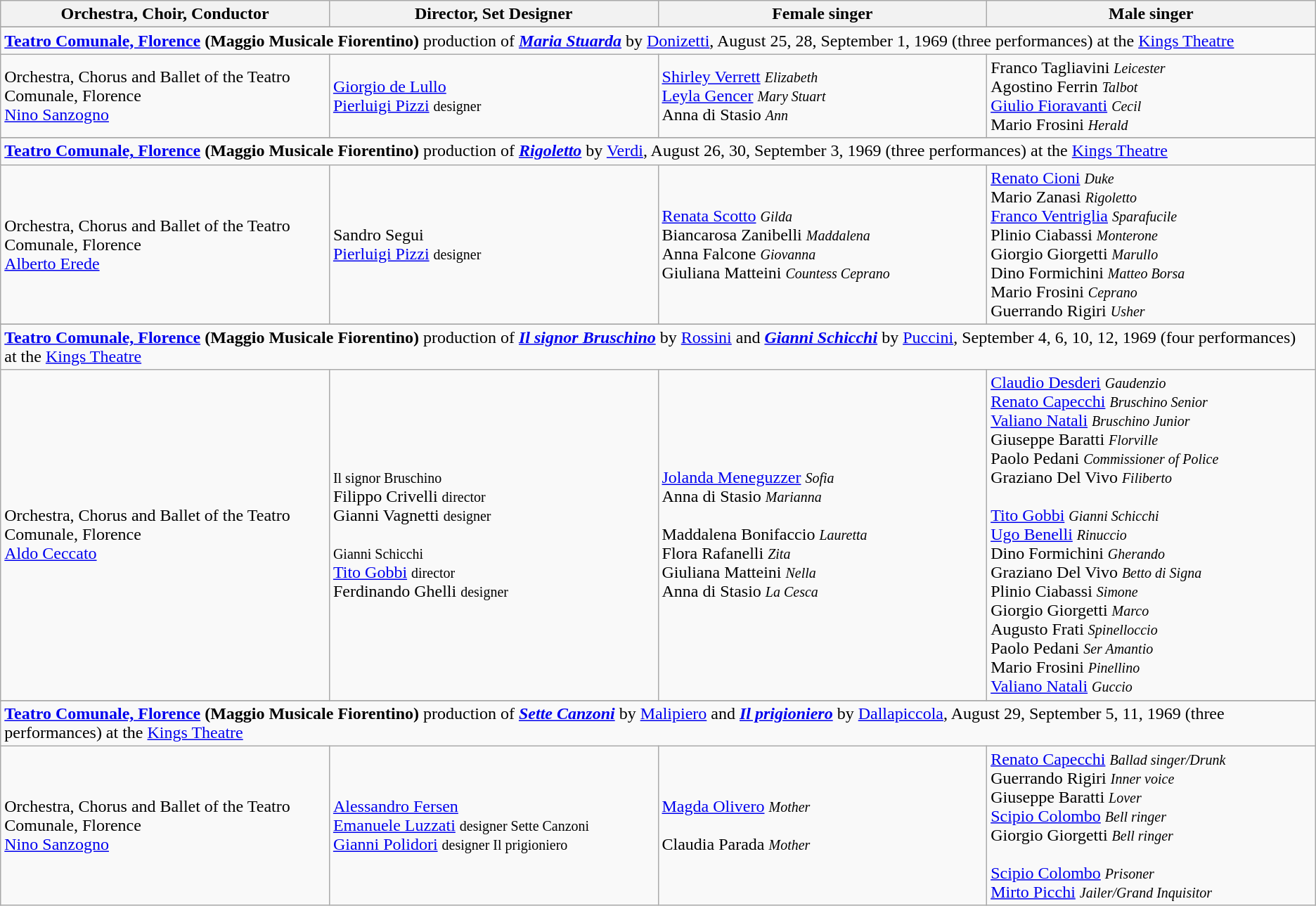<table class="wikitable toptextcells">
<tr class="hintergrundfarbe5">
<th style="width:25%;">Orchestra, Choir, Conductor</th>
<th style="width:25%;">Director, Set Designer</th>
<th style="width:25%;">Female singer</th>
<th style="width:25%;">Male singer</th>
</tr>
<tr>
</tr>
<tr class="hintergrundfarbe8">
<td colspan="9"><strong><a href='#'>Teatro Comunale, Florence</a> (Maggio Musicale Fiorentino)</strong> production of <strong><em><a href='#'>Maria Stuarda</a></em></strong> by <a href='#'>Donizetti</a>, August 25, 28, September 1, 1969 (three performances) at the <a href='#'>Kings Theatre</a></td>
</tr>
<tr>
<td>Orchestra, Chorus and Ballet of the Teatro Comunale, Florence<br><a href='#'>Nino Sanzogno</a></td>
<td><a href='#'>Giorgio de Lullo</a><br><a href='#'>Pierluigi Pizzi</a> <small>designer</small></td>
<td><a href='#'>Shirley Verrett</a> <small><em>Elizabeth</em></small><br><a href='#'>Leyla Gencer</a> <small><em>Mary Stuart</em></small><br>Anna di Stasio <small><em>Ann</em></small></td>
<td>Franco Tagliavini <small><em>Leicester</em></small><br>Agostino Ferrin <small><em>Talbot</em></small><br><a href='#'>Giulio Fioravanti</a> <small><em>Cecil</em></small><br>Mario Frosini <small><em>Herald</em></small></td>
</tr>
<tr>
</tr>
<tr class="hintergrundfarbe8">
<td colspan="9"><strong><a href='#'>Teatro Comunale, Florence</a> (Maggio Musicale Fiorentino)</strong> production of <strong><em><a href='#'>Rigoletto</a></em></strong> by <a href='#'>Verdi</a>, August 26, 30, September 3, 1969 (three performances) at the <a href='#'>Kings Theatre</a></td>
</tr>
<tr>
<td>Orchestra, Chorus and Ballet of the Teatro Comunale, Florence<br><a href='#'>Alberto Erede</a></td>
<td>Sandro Segui<br><a href='#'>Pierluigi Pizzi</a> <small>designer</small></td>
<td><a href='#'>Renata Scotto</a> <small><em>Gilda</em></small><br>Biancarosa Zanibelli <small><em>Maddalena</em></small><br>Anna Falcone <small><em>Giovanna</em></small><br>Giuliana Matteini <small><em>Countess Ceprano</em></small><br></td>
<td><a href='#'>Renato Cioni</a> <small><em>Duke</em></small><br>Mario Zanasi <small><em>Rigoletto</em></small><br><a href='#'>Franco Ventriglia</a> <small><em>Sparafucile</em></small><br>Plinio Ciabassi <small><em>Monterone</em></small><br>Giorgio Giorgetti <small><em>Marullo</em></small><br>Dino Formichini <small><em>Matteo Borsa</em></small><br>Mario Frosini <small><em>Ceprano</em></small><br>Guerrando Rigiri <small><em>Usher</em></small></td>
</tr>
<tr>
</tr>
<tr class="hintergrundfarbe8">
<td colspan="9"><strong><a href='#'>Teatro Comunale, Florence</a> (Maggio Musicale Fiorentino)</strong> production of <strong><em><a href='#'>Il signor Bruschino</a></em></strong> by <a href='#'>Rossini</a> and <strong><em><a href='#'>Gianni Schicchi</a></em></strong> by <a href='#'>Puccini</a>, September 4, 6, 10, 12, 1969 (four performances) at the <a href='#'>Kings Theatre</a></td>
</tr>
<tr>
<td>Orchestra, Chorus and Ballet of the Teatro Comunale, Florence<br><a href='#'>Aldo Ceccato</a></td>
<td><small>Il signor Bruschino</small><br>Filippo Crivelli <small>director</small><br>Gianni Vagnetti <small>designer</small><br><br><small>Gianni Schicchi</small><br><a href='#'>Tito Gobbi</a> <small>director</small><br>Ferdinando Ghelli <small>designer</small></td>
<td><a href='#'>Jolanda Meneguzzer</a> <small><em>Sofia</em></small><br>Anna di Stasio <small><em>Marianna</em></small><br><br>Maddalena Bonifaccio <small><em>Lauretta</em></small><br>Flora Rafanelli <small><em>Zita</em></small><br>Giuliana Matteini <small><em>Nella</em></small><br>Anna di Stasio <small><em>La Cesca</em></small></td>
<td><a href='#'>Claudio Desderi</a> <small><em>Gaudenzio</em></small><br><a href='#'>Renato Capecchi</a> <small><em>Bruschino Senior</em></small><br><a href='#'>Valiano Natali</a> <small><em>Bruschino Junior</em></small><br>Giuseppe Baratti <small><em>Florville</em></small><br>Paolo Pedani <small><em>Commissioner of Police</em></small><br>Graziano Del Vivo <small><em>Filiberto</em></small><br><br><a href='#'>Tito Gobbi</a> <small><em>Gianni Schicchi</em></small><br><a href='#'>Ugo Benelli</a> <small><em>Rinuccio</em></small><br>Dino Formichini <small><em>Gherando</em></small><br>Graziano Del Vivo <small><em>Betto di Signa</em></small><br>Plinio Ciabassi <small><em>Simone</em></small><br>Giorgio Giorgetti <small><em>Marco</em></small><br>Augusto Frati <small><em>Spinelloccio</em></small><br>Paolo Pedani <small><em>Ser Amantio</em></small><br>Mario Frosini <small><em>Pinellino</em></small><br><a href='#'>Valiano Natali</a> <small><em>Guccio</em></small></td>
</tr>
<tr>
</tr>
<tr class="hintergrundfarbe8">
<td colspan="9"><strong><a href='#'>Teatro Comunale, Florence</a> (Maggio Musicale Fiorentino)</strong> production of <strong><em><a href='#'>Sette Canzoni</a></em></strong> by <a href='#'>Malipiero</a> and <strong><em><a href='#'>Il prigioniero</a></em></strong> by <a href='#'>Dallapiccola</a>, August 29, September 5, 11, 1969 (three performances) at the <a href='#'>Kings Theatre</a></td>
</tr>
<tr>
<td>Orchestra, Chorus and Ballet of the Teatro Comunale, Florence<br><a href='#'>Nino Sanzogno</a></td>
<td><a href='#'>Alessandro Fersen</a><br><a href='#'>Emanuele Luzzati</a> <small>designer Sette Canzoni</small><br><a href='#'>Gianni Polidori</a> <small>designer Il prigioniero</small></td>
<td><a href='#'>Magda Olivero</a> <small><em>Mother</em></small><br><br>Claudia Parada <small><em>Mother</em></small></td>
<td><a href='#'>Renato Capecchi</a> <small><em>Ballad singer/Drunk</em></small><br>Guerrando Rigiri <small><em>Inner voice</em></small><br>Giuseppe Baratti <small><em>Lover</em></small><br><a href='#'>Scipio Colombo</a> <small><em>Bell ringer</em></small><br>Giorgio Giorgetti <small><em>Bell ringer</em></small><br><br><a href='#'>Scipio Colombo</a> <small><em>Prisoner</em></small><br><a href='#'>Mirto Picchi</a> <small><em>Jailer/Grand Inquisitor</em></small></td>
</tr>
</table>
